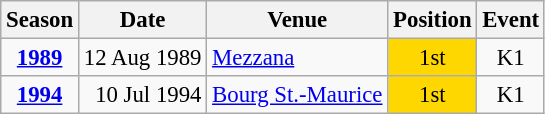<table class="wikitable" style="text-align:center; font-size:95%;">
<tr>
<th>Season</th>
<th>Date</th>
<th>Venue</th>
<th>Position</th>
<th>Event</th>
</tr>
<tr>
<td><strong><a href='#'>1989</a></strong></td>
<td align=right>12 Aug 1989</td>
<td align=left><a href='#'>Mezzana</a></td>
<td bgcolor=gold>1st</td>
<td>K1</td>
</tr>
<tr>
<td><strong><a href='#'>1994</a></strong></td>
<td align=right>10 Jul 1994</td>
<td align=left><a href='#'>Bourg St.-Maurice</a></td>
<td bgcolor=gold>1st</td>
<td>K1</td>
</tr>
</table>
